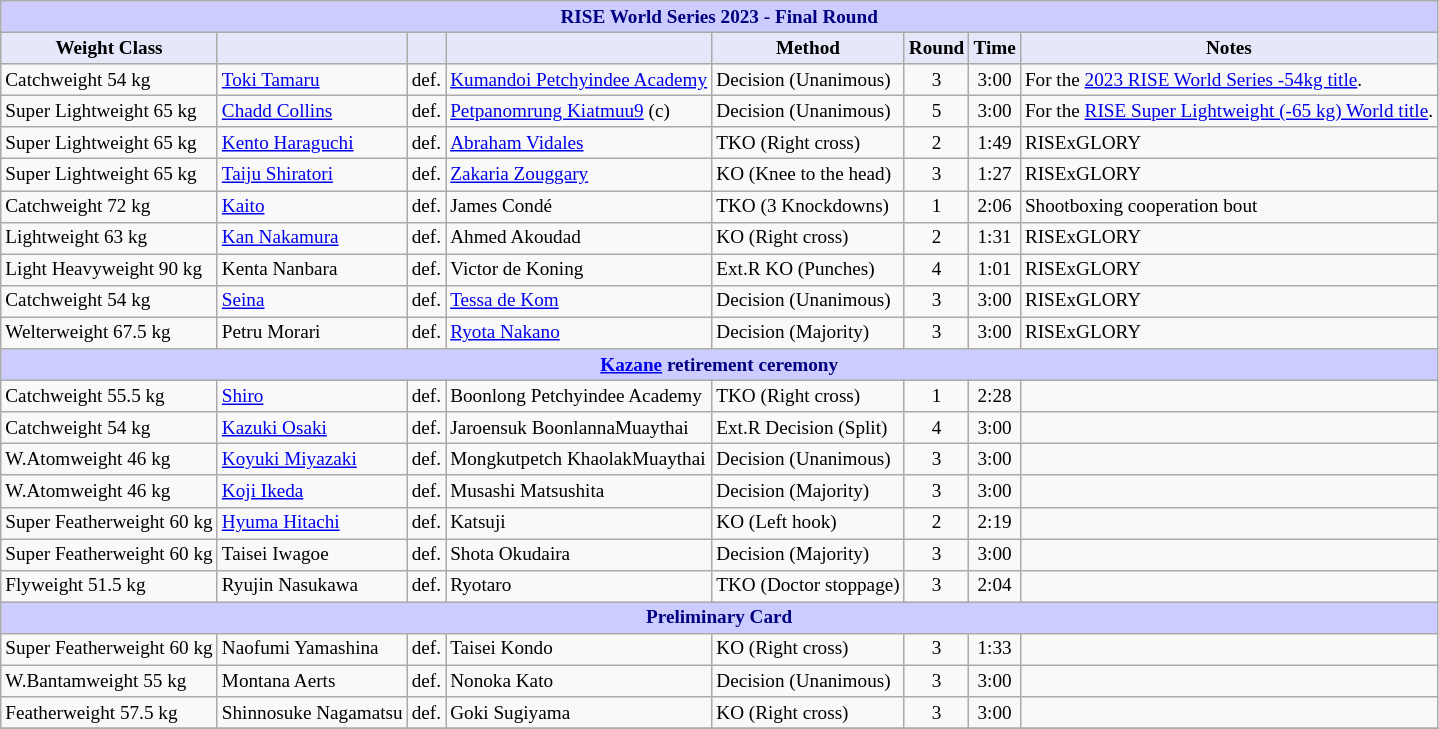<table class="wikitable" style="font-size: 80%;">
<tr>
<th colspan="8" style="background-color: #ccf; color: #000080; text-align: center;"><strong>RISE World Series 2023 - Final Round</strong></th>
</tr>
<tr>
<th colspan="1" style="background-color: #E6E8FA; color: #000000; text-align: center;">Weight Class</th>
<th colspan="1" style="background-color: #E6E8FA; color: #000000; text-align: center;"></th>
<th colspan="1" style="background-color: #E6E8FA; color: #000000; text-align: center;"></th>
<th colspan="1" style="background-color: #E6E8FA; color: #000000; text-align: center;"></th>
<th colspan="1" style="background-color: #E6E8FA; color: #000000; text-align: center;">Method</th>
<th colspan="1" style="background-color: #E6E8FA; color: #000000; text-align: center;">Round</th>
<th colspan="1" style="background-color: #E6E8FA; color: #000000; text-align: center;">Time</th>
<th colspan="1" style="background-color: #E6E8FA; color: #000000; text-align: center;">Notes</th>
</tr>
<tr>
<td>Catchweight 54 kg</td>
<td> <a href='#'>Toki Tamaru</a></td>
<td align="center">def.</td>
<td> <a href='#'>Kumandoi Petchyindee Academy</a></td>
<td>Decision (Unanimous)</td>
<td align="center">3</td>
<td align="center">3:00</td>
<td>For the <a href='#'>2023 RISE World Series -54kg title</a>.</td>
</tr>
<tr>
<td>Super Lightweight 65 kg</td>
<td> <a href='#'>Chadd Collins</a></td>
<td align="center">def.</td>
<td> <a href='#'>Petpanomrung Kiatmuu9</a> (c)</td>
<td>Decision (Unanimous)</td>
<td align="center">5</td>
<td align="center">3:00</td>
<td>For the <a href='#'>RISE Super Lightweight (-65 kg) World title</a>.</td>
</tr>
<tr>
<td>Super Lightweight 65 kg</td>
<td> <a href='#'>Kento Haraguchi</a></td>
<td align="center">def.</td>
<td> <a href='#'>Abraham Vidales</a></td>
<td>TKO (Right cross)</td>
<td align="center">2</td>
<td align="center">1:49</td>
<td>RISExGLORY</td>
</tr>
<tr>
<td>Super Lightweight 65 kg</td>
<td> <a href='#'>Taiju Shiratori</a></td>
<td align="center">def.</td>
<td> <a href='#'>Zakaria Zouggary</a></td>
<td>KO (Knee to the head)</td>
<td align="center">3</td>
<td align="center">1:27</td>
<td>RISExGLORY</td>
</tr>
<tr>
<td>Catchweight 72 kg</td>
<td> <a href='#'>Kaito</a></td>
<td align="center">def.</td>
<td> James Condé</td>
<td>TKO (3 Knockdowns)</td>
<td align="center">1</td>
<td align="center">2:06</td>
<td>Shootboxing cooperation bout</td>
</tr>
<tr>
<td>Lightweight 63 kg</td>
<td> <a href='#'>Kan Nakamura</a></td>
<td align="center">def.</td>
<td> Ahmed Akoudad</td>
<td>KO (Right cross)</td>
<td align="center">2</td>
<td align="center">1:31</td>
<td>RISExGLORY</td>
</tr>
<tr>
<td>Light Heavyweight 90 kg</td>
<td> Kenta Nanbara</td>
<td align="center">def.</td>
<td> Victor de Koning</td>
<td>Ext.R KO (Punches)</td>
<td align="center">4</td>
<td align="center">1:01</td>
<td>RISExGLORY</td>
</tr>
<tr>
<td>Catchweight 54 kg</td>
<td> <a href='#'>Seina</a></td>
<td align="center">def.</td>
<td> <a href='#'>Tessa de Kom</a></td>
<td>Decision (Unanimous)</td>
<td align="center">3</td>
<td align="center">3:00</td>
<td>RISExGLORY</td>
</tr>
<tr>
<td>Welterweight 67.5 kg</td>
<td> Petru Morari</td>
<td align="center">def.</td>
<td> <a href='#'>Ryota Nakano</a></td>
<td>Decision (Majority)</td>
<td align="center">3</td>
<td align="center">3:00</td>
<td>RISExGLORY</td>
</tr>
<tr>
<th colspan="8" style="background-color: #ccf; color: #000080; text-align: center;"><strong><a href='#'>Kazane</a> retirement ceremony</strong></th>
</tr>
<tr>
<td>Catchweight 55.5 kg</td>
<td> <a href='#'>Shiro</a></td>
<td align="center">def.</td>
<td> Boonlong Petchyindee Academy</td>
<td>TKO (Right cross)</td>
<td align="center">1</td>
<td align="center">2:28</td>
<td></td>
</tr>
<tr>
<td>Catchweight 54 kg</td>
<td> <a href='#'>Kazuki Osaki</a></td>
<td align="center">def.</td>
<td> Jaroensuk BoonlannaMuaythai</td>
<td>Ext.R Decision (Split)</td>
<td align="center">4</td>
<td align="center">3:00</td>
<td></td>
</tr>
<tr>
<td>W.Atomweight 46 kg</td>
<td> <a href='#'>Koyuki Miyazaki</a></td>
<td align="center">def.</td>
<td> Mongkutpetch KhaolakMuaythai</td>
<td>Decision (Unanimous)</td>
<td align="center">3</td>
<td align="center">3:00</td>
<td></td>
</tr>
<tr>
<td>W.Atomweight 46 kg</td>
<td> <a href='#'>Koji Ikeda</a></td>
<td align="center">def.</td>
<td> Musashi Matsushita</td>
<td>Decision (Majority)</td>
<td align="center">3</td>
<td align="center">3:00</td>
<td></td>
</tr>
<tr>
<td>Super Featherweight 60 kg</td>
<td> <a href='#'>Hyuma Hitachi</a></td>
<td align="center">def.</td>
<td> Katsuji</td>
<td>KO (Left hook)</td>
<td align="center">2</td>
<td align="center">2:19</td>
<td></td>
</tr>
<tr>
<td>Super Featherweight 60 kg</td>
<td> Taisei Iwagoe</td>
<td align="center">def.</td>
<td> Shota Okudaira</td>
<td>Decision (Majority)</td>
<td align="center">3</td>
<td align="center">3:00</td>
<td></td>
</tr>
<tr>
<td>Flyweight 51.5 kg</td>
<td> Ryujin Nasukawa</td>
<td align="center">def.</td>
<td> Ryotaro</td>
<td>TKO (Doctor stoppage)</td>
<td align="center">3</td>
<td align="center">2:04</td>
<td></td>
</tr>
<tr>
<th colspan="8" style="background-color: #ccf; color: #000080; text-align: center;"><strong>Preliminary Card</strong></th>
</tr>
<tr>
<td>Super Featherweight 60 kg</td>
<td> Naofumi Yamashina</td>
<td align="center">def.</td>
<td> Taisei Kondo</td>
<td>KO (Right cross)</td>
<td align="center">3</td>
<td align="center">1:33</td>
<td></td>
</tr>
<tr>
<td>W.Bantamweight 55 kg</td>
<td> Montana Aerts</td>
<td align="center">def.</td>
<td> Nonoka Kato</td>
<td>Decision (Unanimous)</td>
<td align="center">3</td>
<td align="center">3:00</td>
<td></td>
</tr>
<tr>
<td>Featherweight 57.5 kg</td>
<td> Shinnosuke Nagamatsu</td>
<td align="center">def.</td>
<td> Goki Sugiyama</td>
<td>KO (Right cross)</td>
<td align="center">3</td>
<td align="center">3:00</td>
<td></td>
</tr>
<tr>
</tr>
</table>
